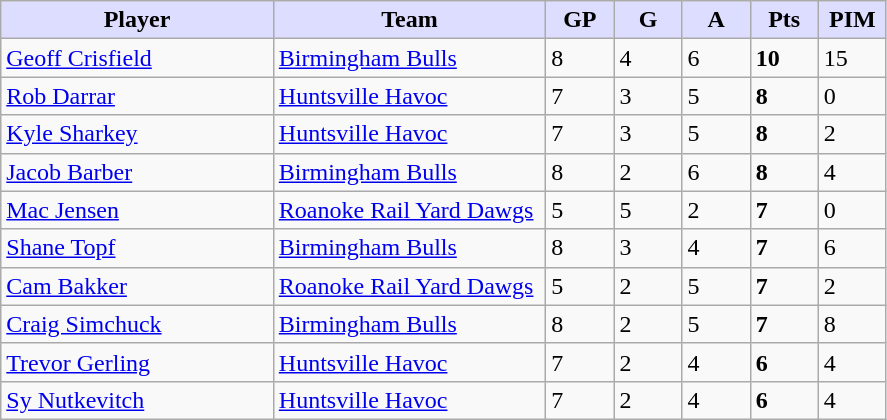<table class="wikitable">
<tr>
<th style="background:#ddf; width:30%;">Player</th>
<th style="background:#ddf; width:30%;">Team</th>
<th style="background:#ddf; width:7.5%;">GP</th>
<th style="background:#ddf; width:7.5%;">G</th>
<th style="background:#ddf; width:7.5%;">A</th>
<th style="background:#ddf; width:7.5%;">Pts</th>
<th style="background:#ddf; width:7.5%;">PIM</th>
</tr>
<tr>
<td><a href='#'>Geoff Crisfield</a></td>
<td><a href='#'>Birmingham Bulls</a></td>
<td>8</td>
<td>4</td>
<td>6</td>
<td><strong>10</strong></td>
<td>15</td>
</tr>
<tr>
<td><a href='#'>Rob Darrar</a></td>
<td><a href='#'>Huntsville Havoc</a></td>
<td>7</td>
<td>3</td>
<td>5</td>
<td><strong>8</strong></td>
<td>0</td>
</tr>
<tr>
<td><a href='#'>Kyle Sharkey</a></td>
<td><a href='#'>Huntsville Havoc</a></td>
<td>7</td>
<td>3</td>
<td>5</td>
<td><strong>8</strong></td>
<td>2</td>
</tr>
<tr>
<td><a href='#'>Jacob Barber</a></td>
<td><a href='#'>Birmingham Bulls</a></td>
<td>8</td>
<td>2</td>
<td>6</td>
<td><strong>8</strong></td>
<td>4</td>
</tr>
<tr>
<td><a href='#'>Mac Jensen</a></td>
<td><a href='#'>Roanoke Rail Yard Dawgs</a></td>
<td>5</td>
<td>5</td>
<td>2</td>
<td><strong>7</strong></td>
<td>0</td>
</tr>
<tr>
<td><a href='#'>Shane Topf</a></td>
<td><a href='#'>Birmingham Bulls</a></td>
<td>8</td>
<td>3</td>
<td>4</td>
<td><strong>7</strong></td>
<td>6</td>
</tr>
<tr>
<td><a href='#'>Cam Bakker</a></td>
<td><a href='#'>Roanoke Rail Yard Dawgs</a></td>
<td>5</td>
<td>2</td>
<td>5</td>
<td><strong>7</strong></td>
<td>2</td>
</tr>
<tr>
<td><a href='#'>Craig Simchuck</a></td>
<td><a href='#'>Birmingham Bulls</a></td>
<td>8</td>
<td>2</td>
<td>5</td>
<td><strong>7</strong></td>
<td>8</td>
</tr>
<tr>
<td><a href='#'>Trevor Gerling</a></td>
<td><a href='#'>Huntsville Havoc</a></td>
<td>7</td>
<td>2</td>
<td>4</td>
<td><strong>6</strong></td>
<td>4</td>
</tr>
<tr>
<td><a href='#'>Sy Nutkevitch</a></td>
<td><a href='#'>Huntsville Havoc</a></td>
<td>7</td>
<td>2</td>
<td>4</td>
<td><strong>6</strong></td>
<td>4</td>
</tr>
</table>
